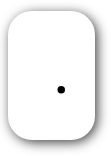<table style=" border-radius:1em; box-shadow: 0.1em 0.1em 0.5em rgba(0,0,0,0.75); background-color: white; border: 1px solid white; margin:20px 0px; padding: 5px;">
<tr style="vertical-align:top;">
<td><br><ul><li></li></ul></td>
</tr>
</table>
